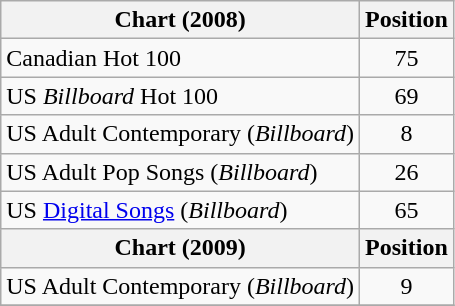<table class="wikitable">
<tr>
<th>Chart (2008)</th>
<th>Position</th>
</tr>
<tr>
<td>Canadian Hot 100</td>
<td align="center">75</td>
</tr>
<tr>
<td>US <em>Billboard</em> Hot 100</td>
<td align="center">69</td>
</tr>
<tr>
<td>US Adult Contemporary (<em>Billboard</em>)</td>
<td align="center">8</td>
</tr>
<tr>
<td>US Adult Pop Songs (<em>Billboard</em>)</td>
<td align="center">26</td>
</tr>
<tr>
<td>US <a href='#'>Digital Songs</a> (<em>Billboard</em>)</td>
<td align="center">65</td>
</tr>
<tr>
<th>Chart (2009)</th>
<th>Position</th>
</tr>
<tr>
<td>US Adult Contemporary (<em>Billboard</em>)</td>
<td align="center">9</td>
</tr>
<tr>
</tr>
</table>
